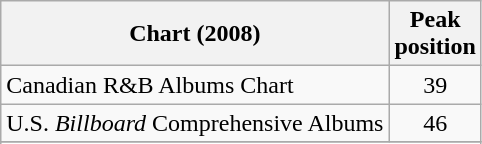<table class="wikitable sortable plainrowheaders" style="text-align:left">
<tr>
<th scope="col">Chart (2008)</th>
<th scope="col">Peak<br> position</th>
</tr>
<tr>
<td>Canadian R&B Albums Chart</td>
<td align="center">39</td>
</tr>
<tr>
<td>U.S. <em>Billboard</em> Comprehensive Albums</td>
<td align="center">46</td>
</tr>
<tr>
</tr>
<tr>
</tr>
<tr>
</tr>
<tr>
</tr>
<tr>
</tr>
</table>
